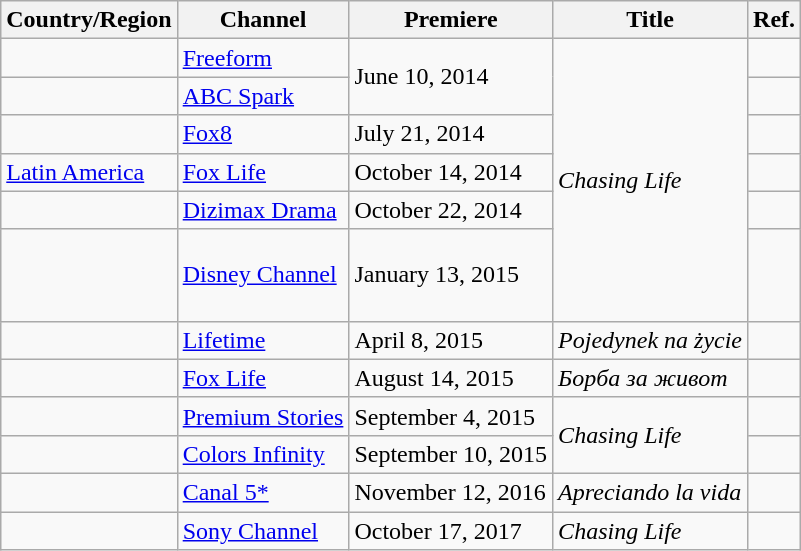<table class="wikitable">
<tr>
<th>Country/Region</th>
<th>Channel</th>
<th>Premiere</th>
<th>Title</th>
<th>Ref.</th>
</tr>
<tr>
<td></td>
<td><a href='#'>Freeform</a></td>
<td rowspan="2">June 10, 2014</td>
<td rowspan="6"><em>Chasing Life</em></td>
<td></td>
</tr>
<tr>
<td></td>
<td><a href='#'>ABC Spark</a></td>
<td></td>
</tr>
<tr>
<td></td>
<td><a href='#'>Fox8</a></td>
<td>July 21, 2014</td>
<td></td>
</tr>
<tr>
<td> <a href='#'>Latin America</a></td>
<td><a href='#'>Fox Life</a></td>
<td>October 14, 2014</td>
<td></td>
</tr>
<tr>
<td></td>
<td><a href='#'>Dizimax Drama</a></td>
<td>October 22, 2014</td>
<td></td>
</tr>
<tr>
<td><br><br><br></td>
<td><a href='#'>Disney Channel</a></td>
<td>January 13, 2015</td>
<td></td>
</tr>
<tr>
<td></td>
<td><a href='#'>Lifetime</a></td>
<td>April 8, 2015</td>
<td><em>Pojedynek na życie</em></td>
<td></td>
</tr>
<tr>
<td></td>
<td><a href='#'>Fox Life</a></td>
<td>August 14, 2015</td>
<td><em>Борба за живот</em></td>
<td></td>
</tr>
<tr>
<td></td>
<td><a href='#'>Premium Stories</a></td>
<td>September 4, 2015</td>
<td rowspan="2"><em>Chasing Life</em></td>
<td></td>
</tr>
<tr>
<td></td>
<td><a href='#'>Colors Infinity</a></td>
<td>September 10, 2015</td>
<td></td>
</tr>
<tr>
<td></td>
<td><a href='#'>Canal 5*</a></td>
<td>November 12, 2016</td>
<td><em>Apreciando la vida</em></td>
<td></td>
</tr>
<tr>
<td></td>
<td><a href='#'>Sony Channel</a></td>
<td>October 17, 2017</td>
<td><em>Chasing Life</em></td>
<td></td>
</tr>
</table>
